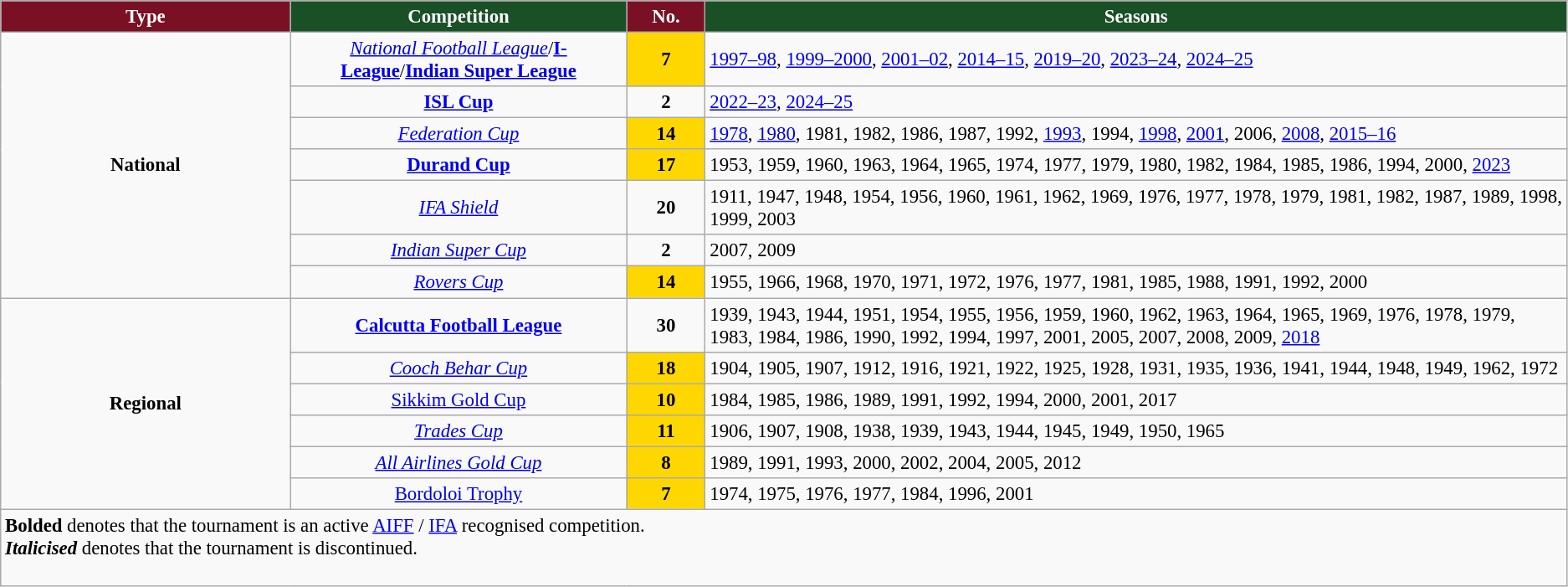<table class="wikitable plainrowheaders" style="font-size:95%; text-align:center;">
<tr>
<th style="width: 5%;background:#7A1024; color:white; text-align:center;">Type</th>
<th style="width: 5%;background:#1A5026; color:white; text-align:center;">Competition</th>
<th style="width: 1%;background:#7A1024; color:white; text-align:center;">No.</th>
<th style="width: 15%;background:#1A5026; color:white; text-align:center;">Seasons</th>
</tr>
<tr>
<td rowspan="7"><strong>National</strong></td>
<td><em><a href='#'>National Football League</a></em>/<strong><a href='#'>I-League</a></strong>/<strong><a href='#'>Indian Super League</a></strong></td>
<td bgcolor="gold"><strong>7</strong></td>
<td style="text-align:left;"><a href='#'>1997–98</a>, <a href='#'>1999–2000</a>, <a href='#'>2001–02</a>, <a href='#'>2014–15</a>, <a href='#'>2019–20</a>, <a href='#'>2023–24</a>, <a href='#'>2024–25</a></td>
</tr>
<tr>
<td><strong><a href='#'>ISL Cup</a></strong></td>
<td><strong>2</strong></td>
<td style="text-align:left;"><a href='#'>2022–23</a>, <a href='#'>2024–25</a></td>
</tr>
<tr>
<td><em><a href='#'>Federation Cup</a></em></td>
<td bgcolor="gold"><strong>14</strong></td>
<td style="text-align:left;"><a href='#'>1978</a>, <a href='#'>1980</a>, 1981, 1982, 1986, 1987, 1992, <a href='#'>1993</a>, 1994, <a href='#'>1998</a>, <a href='#'>2001</a>, 2006, <a href='#'>2008</a>, <a href='#'>2015–16</a></td>
</tr>
<tr>
<td><strong><a href='#'>Durand Cup</a></strong></td>
<td bgcolor="gold"><strong>17</strong></td>
<td style="text-align:left;">1953, 1959, 1960, 1963, 1964, 1965, 1974, 1977, 1979, 1980, 1982, 1984, 1985, 1986, 1994, 2000, <a href='#'>2023</a></td>
</tr>
<tr>
<td><em><a href='#'>IFA Shield</a></em></td>
<td><strong>20</strong></td>
<td style="text-align:left;">1911, 1947, 1948, 1954, 1956, 1960, 1961, 1962, 1969, 1976, 1977, 1978, 1979, 1981, 1982, 1987, 1989, 1998, 1999, 2003</td>
</tr>
<tr>
<td><em><a href='#'>Indian Super Cup</a></em></td>
<td><strong>2</strong></td>
<td style="text-align:left;">2007, 2009</td>
</tr>
<tr>
<td><em><a href='#'>Rovers Cup</a></em></td>
<td bgcolor="gold"><strong>14</strong></td>
<td style="text-align:left;">1955, 1966, 1968, 1970, 1971, 1972, 1976, 1977, 1981, 1985, 1988, 1991, 1992, 2000</td>
</tr>
<tr>
<td rowspan="6"><strong>Regional</strong></td>
<td><strong><a href='#'>Calcutta Football League</a></strong></td>
<td><strong>30</strong></td>
<td style="text-align:left;">1939, 1943, 1944, 1951, 1954, 1955, 1956, 1959, 1960, 1962, 1963, 1964, 1965, 1969, 1976, 1978, 1979, 1983, 1984, 1986, 1990, 1992, 1994, 1997, 2001, 2005, 2007, 2008, 2009, <a href='#'>2018</a></td>
</tr>
<tr>
<td><em><a href='#'>Cooch Behar Cup</a></em></td>
<td bgcolor="gold"><strong>18</strong></td>
<td style="text-align:left;">1904, 1905, 1907, 1912, 1916, 1921, 1922, 1925, 1928, 1931, 1935, 1936, 1941, 1944, 1948, 1949, 1962, 1972</td>
</tr>
<tr>
<td><a href='#'>Sikkim Gold Cup</a></td>
<td bgcolor="gold"><strong>10</strong></td>
<td style="text-align:left;">1984, 1985, 1986, 1989, 1991, 1992, 1994, 2000, 2001, 2017</td>
</tr>
<tr>
<td><em><a href='#'>Trades Cup</a></em></td>
<td bgcolor="gold"><strong>11</strong></td>
<td style="text-align:left;">1906, 1907, 1908, 1938, 1939, 1943, 1944, 1945, 1949, 1950, 1965</td>
</tr>
<tr>
<td><em><a href='#'>All Airlines Gold Cup</a></em></td>
<td bgcolor="gold"><strong>8</strong></td>
<td style="text-align:left;">1989, 1991, 1993, 2000, 2002, 2004, 2005, 2012</td>
</tr>
<tr>
<td><a href='#'>Bordoloi Trophy</a></td>
<td bgcolor="gold"><strong>7</strong></td>
<td style="text-align:left;">1974, 1975, 1976, 1977, 1984, 1996, 2001</td>
</tr>
<tr>
<td colspan="4" style="text-align:left;"><strong>Bolded</strong> denotes that the tournament is an active <a href='#'>AIFF</a> / <a href='#'>IFA</a> recognised competition.<br><strong><em>Italicised</em></strong> denotes that the tournament is discontinued.<br><br>
</td>
</tr>
</table>
